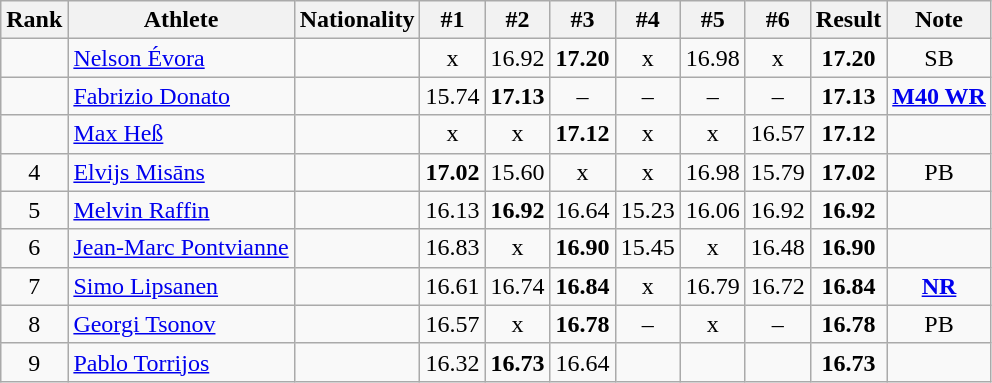<table class="wikitable sortable" style="text-align:center">
<tr>
<th>Rank</th>
<th>Athlete</th>
<th>Nationality</th>
<th>#1</th>
<th>#2</th>
<th>#3</th>
<th>#4</th>
<th>#5</th>
<th>#6</th>
<th>Result</th>
<th>Note</th>
</tr>
<tr>
<td></td>
<td align=left><a href='#'>Nelson Évora</a></td>
<td align=left></td>
<td>x</td>
<td>16.92</td>
<td><strong>17.20</strong></td>
<td>x</td>
<td>16.98</td>
<td>x</td>
<td><strong>17.20</strong></td>
<td>SB</td>
</tr>
<tr>
<td></td>
<td align=left><a href='#'>Fabrizio Donato</a></td>
<td align=left></td>
<td>15.74</td>
<td><strong>17.13</strong></td>
<td>–</td>
<td>–</td>
<td>–</td>
<td>–</td>
<td><strong>17.13</strong></td>
<td><strong><a href='#'>M40 WR</a></strong></td>
</tr>
<tr>
<td></td>
<td align=left><a href='#'>Max Heß</a></td>
<td align=left></td>
<td>x</td>
<td>x</td>
<td><strong>17.12</strong></td>
<td>x</td>
<td>x</td>
<td>16.57</td>
<td><strong>17.12</strong></td>
<td></td>
</tr>
<tr>
<td>4</td>
<td align=left><a href='#'>Elvijs Misāns</a></td>
<td align=left></td>
<td><strong>17.02</strong></td>
<td>15.60</td>
<td>x</td>
<td>x</td>
<td>16.98</td>
<td>15.79</td>
<td><strong>17.02</strong></td>
<td>PB</td>
</tr>
<tr>
<td>5</td>
<td align=left><a href='#'>Melvin Raffin</a></td>
<td align=left></td>
<td>16.13</td>
<td><strong>16.92</strong></td>
<td>16.64</td>
<td>15.23</td>
<td>16.06</td>
<td>16.92</td>
<td><strong>16.92</strong></td>
<td></td>
</tr>
<tr>
<td>6</td>
<td align=left><a href='#'>Jean-Marc Pontvianne</a></td>
<td align=left></td>
<td>16.83</td>
<td>x</td>
<td><strong>16.90</strong></td>
<td>15.45</td>
<td>x</td>
<td>16.48</td>
<td><strong>16.90</strong></td>
<td></td>
</tr>
<tr>
<td>7</td>
<td align=left><a href='#'>Simo Lipsanen</a></td>
<td align=left></td>
<td>16.61</td>
<td>16.74</td>
<td><strong>16.84</strong></td>
<td>x</td>
<td>16.79</td>
<td>16.72</td>
<td><strong>16.84</strong></td>
<td><strong><a href='#'>NR</a></strong></td>
</tr>
<tr>
<td>8</td>
<td align=left><a href='#'>Georgi Tsonov</a></td>
<td align=left></td>
<td>16.57</td>
<td>x</td>
<td><strong>16.78</strong></td>
<td>–</td>
<td>x</td>
<td>–</td>
<td><strong>16.78</strong></td>
<td>PB</td>
</tr>
<tr>
<td>9</td>
<td align=left><a href='#'>Pablo Torrijos</a></td>
<td align=left></td>
<td>16.32</td>
<td><strong>16.73</strong></td>
<td>16.64</td>
<td></td>
<td></td>
<td></td>
<td><strong>16.73</strong></td>
<td></td>
</tr>
</table>
